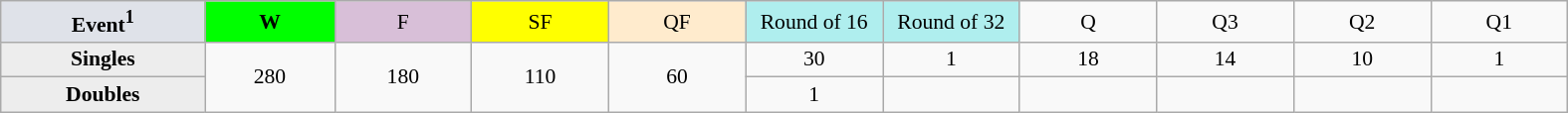<table class=wikitable style=font-size:90%;text-align:center>
<tr>
<td style="width:130px; background:#dfe2e9;"><strong>Event<sup>1</sup></strong></td>
<td style="width:80px; background:lime;"><strong>W</strong></td>
<td style="width:85px; background:thistle;">F</td>
<td style="width:85px; background:#ff0;">SF</td>
<td style="width:85px; background:#ffebcd;">QF</td>
<td style="width:85px; background:#afeeee;">Round of 16</td>
<td style="width:85px; background:#afeeee;">Round of 32</td>
<td width=85>Q</td>
<td width=85>Q3</td>
<td width=85>Q2</td>
<td width=85>Q1</td>
</tr>
<tr>
<th style="background:#ededed;">Singles</th>
<td rowspan=2>280</td>
<td rowspan=2>180</td>
<td rowspan=2>110</td>
<td rowspan=2>60</td>
<td>30</td>
<td>1</td>
<td>18</td>
<td>14</td>
<td>10</td>
<td>1</td>
</tr>
<tr>
<th style="background:#ededed;">Doubles</th>
<td>1</td>
<td></td>
<td></td>
<td></td>
<td></td>
<td></td>
</tr>
</table>
